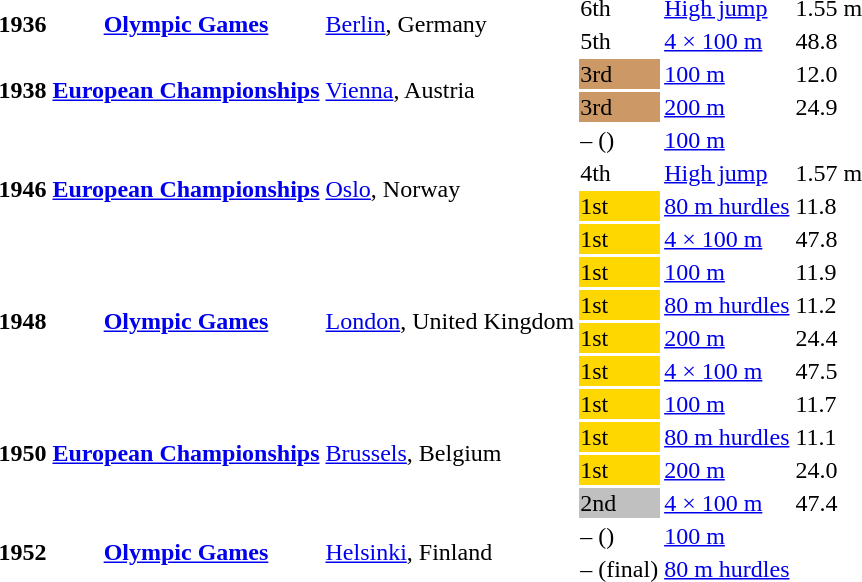<table>
<tr>
<th scope="rowgroup" rowspan=2>1936</th>
<th scope="rowgroup" rowspan=2><a href='#'>Olympic Games</a></th>
<td rowspan=2><a href='#'>Berlin</a>, Germany</td>
<td>6th</td>
<td><a href='#'>High jump</a></td>
<td>1.55 m</td>
</tr>
<tr>
<td>5th</td>
<td><a href='#'>4 × 100 m</a></td>
<td>48.8 </td>
</tr>
<tr>
<th scope="rowgroup" rowspan=2>1938</th>
<th scope="rowgroup" rowspan=2><a href='#'>European Championships</a></th>
<td rowspan=2><a href='#'>Vienna</a>, Austria</td>
<td bgcolor="cc9966">3rd</td>
<td><a href='#'>100 m</a></td>
<td>12.0 </td>
</tr>
<tr>
<td bgcolor="cc9966">3rd</td>
<td><a href='#'>200 m</a></td>
<td>24.9 </td>
</tr>
<tr>
<th scope="rowgroup" rowspan=4>1946</th>
<th scope="rowgroup" rowspan=4><a href='#'>European Championships</a></th>
<td rowspan=4><a href='#'>Oslo</a>, Norway</td>
<td>– ()</td>
<td><a href='#'>100 m</a></td>
<td></td>
</tr>
<tr>
<td>4th</td>
<td><a href='#'>High jump</a></td>
<td>1.57 m</td>
</tr>
<tr>
<td bgcolor="gold">1st</td>
<td><a href='#'>80 m hurdles</a></td>
<td>11.8 </td>
</tr>
<tr>
<td bgcolor="gold">1st</td>
<td><a href='#'>4 × 100 m</a></td>
<td>47.8 </td>
</tr>
<tr>
<th scope="rowgroup" rowspan=4>1948</th>
<th scope="rowgroup" rowspan=4><a href='#'>Olympic Games</a></th>
<td rowspan=4><a href='#'>London</a>, United Kingdom</td>
<td bgcolor="gold">1st</td>
<td><a href='#'>100 m</a></td>
<td>11.9 </td>
</tr>
<tr>
<td bgcolor="gold">1st</td>
<td><a href='#'>80 m hurdles</a></td>
<td>11.2 </td>
</tr>
<tr>
<td bgcolor="gold">1st</td>
<td><a href='#'>200 m</a></td>
<td>24.4 </td>
</tr>
<tr>
<td bgcolor="gold">1st</td>
<td><a href='#'>4 × 100 m</a></td>
<td>47.5 </td>
</tr>
<tr>
<th scope="rowgroup" rowspan=4>1950</th>
<th scope="rowgroup" rowspan=4><a href='#'>European Championships</a></th>
<td rowspan=4><a href='#'>Brussels</a>, Belgium</td>
<td bgcolor="gold">1st</td>
<td><a href='#'>100 m</a></td>
<td>11.7 </td>
</tr>
<tr>
<td bgcolor="gold">1st</td>
<td><a href='#'>80 m hurdles</a></td>
<td>11.1 </td>
</tr>
<tr>
<td bgcolor="gold">1st</td>
<td><a href='#'>200 m</a></td>
<td>24.0 </td>
</tr>
<tr>
<td bgcolor="silver">2nd</td>
<td><a href='#'>4 × 100 m</a></td>
<td>47.4 </td>
</tr>
<tr>
<th scope="rowgroup" rowspan=2>1952</th>
<th scope="rowgroup" rowspan=2><a href='#'>Olympic Games</a></th>
<td rowspan=2><a href='#'>Helsinki</a>, Finland</td>
<td>– ()</td>
<td><a href='#'>100 m</a></td>
<td></td>
</tr>
<tr>
<td>– (final)</td>
<td><a href='#'>80 m hurdles</a></td>
<td></td>
</tr>
</table>
